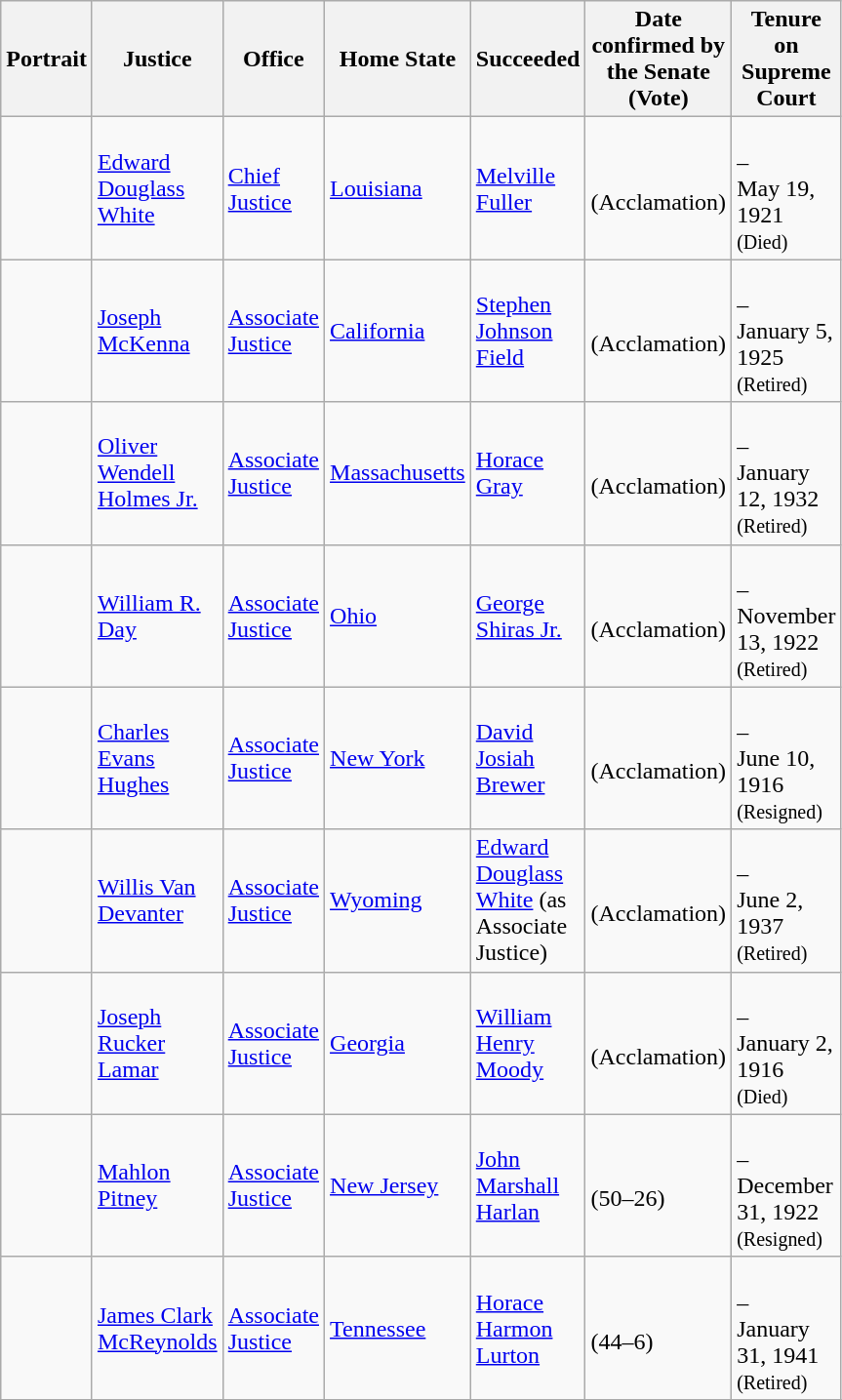<table class="wikitable sortable">
<tr>
<th scope="col" style="width: 10px;">Portrait</th>
<th scope="col" style="width: 10px;">Justice</th>
<th scope="col" style="width: 10px;">Office</th>
<th scope="col" style="width: 10px;">Home State</th>
<th scope="col" style="width: 10px;">Succeeded</th>
<th scope="col" style="width: 10px;">Date confirmed by the Senate<br>(Vote)</th>
<th scope="col" style="width: 10px;">Tenure on Supreme Court</th>
</tr>
<tr>
<td></td>
<td><a href='#'>Edward Douglass White</a></td>
<td><a href='#'>Chief Justice</a></td>
<td><a href='#'>Louisiana</a></td>
<td><a href='#'>Melville Fuller</a></td>
<td><br>(Acclamation)</td>
<td><br>–<br>May 19, 1921<br><small>(Died)</small></td>
</tr>
<tr>
<td></td>
<td><a href='#'>Joseph McKenna</a></td>
<td><a href='#'>Associate Justice</a></td>
<td><a href='#'>California</a></td>
<td><a href='#'>Stephen Johnson Field</a></td>
<td><br>(Acclamation)</td>
<td><br>–<br>January 5, 1925<br><small>(Retired)</small></td>
</tr>
<tr>
<td></td>
<td><a href='#'>Oliver Wendell Holmes Jr.</a></td>
<td><a href='#'>Associate Justice</a></td>
<td><a href='#'>Massachusetts</a></td>
<td><a href='#'>Horace Gray</a></td>
<td><br>(Acclamation)</td>
<td><br>–<br>January 12, 1932<br><small>(Retired)</small></td>
</tr>
<tr>
<td></td>
<td><a href='#'>William R. Day</a></td>
<td><a href='#'>Associate Justice</a></td>
<td><a href='#'>Ohio</a></td>
<td><a href='#'>George Shiras Jr.</a></td>
<td><br>(Acclamation)</td>
<td><br>–<br>November 13, 1922<br><small>(Retired)</small></td>
</tr>
<tr>
<td></td>
<td><a href='#'>Charles Evans Hughes</a></td>
<td><a href='#'>Associate Justice</a></td>
<td><a href='#'>New York</a></td>
<td><a href='#'>David Josiah Brewer</a></td>
<td><br>(Acclamation)</td>
<td><br>–<br>June 10, 1916<br><small>(Resigned)</small></td>
</tr>
<tr>
<td></td>
<td><a href='#'>Willis Van Devanter</a></td>
<td><a href='#'>Associate Justice</a></td>
<td><a href='#'>Wyoming</a></td>
<td><a href='#'>Edward Douglass White</a> (as Associate Justice)</td>
<td><br>(Acclamation)</td>
<td><br>–<br>June 2, 1937<br><small>(Retired)</small></td>
</tr>
<tr>
<td></td>
<td><a href='#'>Joseph Rucker Lamar</a></td>
<td><a href='#'>Associate Justice</a></td>
<td><a href='#'>Georgia</a></td>
<td><a href='#'>William Henry Moody</a></td>
<td><br>(Acclamation)</td>
<td><br>–<br>January 2, 1916<br><small>(Died)</small></td>
</tr>
<tr>
<td></td>
<td><a href='#'>Mahlon Pitney</a></td>
<td><a href='#'>Associate Justice</a></td>
<td><a href='#'>New Jersey</a></td>
<td><a href='#'>John Marshall Harlan</a></td>
<td><br>(50–26)</td>
<td><br>–<br>December 31, 1922<br><small>(Resigned)</small></td>
</tr>
<tr>
<td></td>
<td><a href='#'>James Clark McReynolds</a></td>
<td><a href='#'>Associate Justice</a></td>
<td><a href='#'>Tennessee</a></td>
<td><a href='#'>Horace Harmon Lurton</a></td>
<td><br>(44–6)</td>
<td><br>–<br>January 31, 1941<br><small>(Retired)</small></td>
</tr>
<tr>
</tr>
</table>
